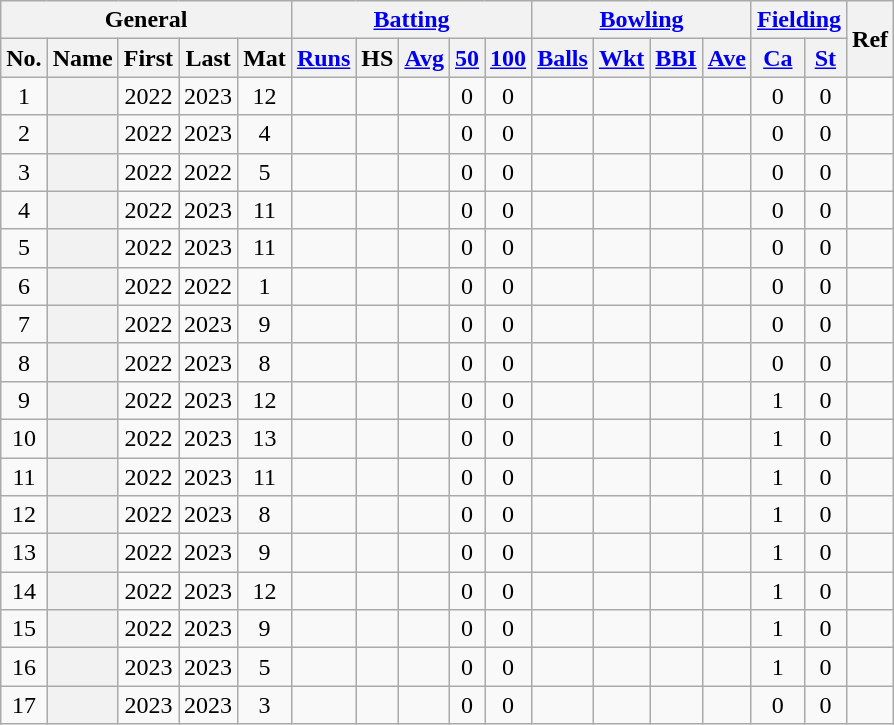<table class="wikitable plainrowheaders sortable">
<tr align="center">
<th scope="col" colspan=5 class="unsortable">General</th>
<th scope="col" colspan=5 class="unsortable"><a href='#'>Batting</a></th>
<th scope="col" colspan=4 class="unsortable"><a href='#'>Bowling</a></th>
<th scope="col" colspan=2 class="unsortable"><a href='#'>Fielding</a></th>
<th scope="col" rowspan=2 class="unsortable">Ref</th>
</tr>
<tr align="center">
<th scope="col">No.</th>
<th scope="col">Name</th>
<th scope="col">First</th>
<th scope="col">Last</th>
<th scope="col">Mat</th>
<th scope="col"><a href='#'>Runs</a></th>
<th scope="col">HS</th>
<th scope="col"><a href='#'>Avg</a></th>
<th scope="col"><a href='#'>50</a></th>
<th scope="col"><a href='#'>100</a></th>
<th scope="col"><a href='#'>Balls</a></th>
<th scope="col"><a href='#'>Wkt</a></th>
<th scope="col"><a href='#'>BBI</a></th>
<th scope="col"><a href='#'>Ave</a></th>
<th scope="col"><a href='#'>Ca</a></th>
<th scope="col"><a href='#'>St</a></th>
</tr>
<tr align="center">
<td>1</td>
<th scope="row"></th>
<td>2022</td>
<td>2023</td>
<td>12</td>
<td></td>
<td></td>
<td></td>
<td>0</td>
<td>0</td>
<td></td>
<td></td>
<td></td>
<td></td>
<td>0</td>
<td>0</td>
<td></td>
</tr>
<tr align="center">
<td>2</td>
<th scope="row"></th>
<td>2022</td>
<td>2023</td>
<td>4</td>
<td></td>
<td></td>
<td></td>
<td>0</td>
<td>0</td>
<td></td>
<td></td>
<td></td>
<td></td>
<td>0</td>
<td>0</td>
<td></td>
</tr>
<tr align="center">
<td>3</td>
<th scope="row"></th>
<td>2022</td>
<td>2022</td>
<td>5</td>
<td></td>
<td></td>
<td></td>
<td>0</td>
<td>0</td>
<td></td>
<td></td>
<td></td>
<td></td>
<td>0</td>
<td>0</td>
<td></td>
</tr>
<tr align="center">
<td>4</td>
<th scope="row"></th>
<td>2022</td>
<td>2023</td>
<td>11</td>
<td></td>
<td></td>
<td></td>
<td>0</td>
<td>0</td>
<td></td>
<td></td>
<td></td>
<td></td>
<td>0</td>
<td>0</td>
<td></td>
</tr>
<tr align="center">
<td>5</td>
<th scope="row"></th>
<td>2022</td>
<td>2023</td>
<td>11</td>
<td></td>
<td></td>
<td></td>
<td>0</td>
<td>0</td>
<td></td>
<td></td>
<td></td>
<td></td>
<td>0</td>
<td>0</td>
<td></td>
</tr>
<tr align="center">
<td>6</td>
<th scope="row"></th>
<td>2022</td>
<td>2022</td>
<td>1</td>
<td></td>
<td></td>
<td></td>
<td>0</td>
<td>0</td>
<td></td>
<td></td>
<td></td>
<td></td>
<td>0</td>
<td>0</td>
<td></td>
</tr>
<tr align="center">
<td>7</td>
<th scope="row"></th>
<td>2022</td>
<td>2023</td>
<td>9</td>
<td></td>
<td></td>
<td></td>
<td>0</td>
<td>0</td>
<td></td>
<td></td>
<td></td>
<td></td>
<td>0</td>
<td>0</td>
<td></td>
</tr>
<tr align="center">
<td>8</td>
<th scope="row"></th>
<td>2022</td>
<td>2023</td>
<td>8</td>
<td></td>
<td></td>
<td></td>
<td>0</td>
<td>0</td>
<td></td>
<td></td>
<td></td>
<td></td>
<td>0</td>
<td>0</td>
<td></td>
</tr>
<tr align="center">
<td>9</td>
<th scope="row"></th>
<td>2022</td>
<td>2023</td>
<td>12</td>
<td></td>
<td></td>
<td></td>
<td>0</td>
<td>0</td>
<td></td>
<td></td>
<td></td>
<td></td>
<td>1</td>
<td>0</td>
<td></td>
</tr>
<tr align="center">
<td>10</td>
<th scope="row"></th>
<td>2022</td>
<td>2023</td>
<td>13</td>
<td></td>
<td></td>
<td></td>
<td>0</td>
<td>0</td>
<td></td>
<td></td>
<td></td>
<td></td>
<td>1</td>
<td>0</td>
<td></td>
</tr>
<tr align="center">
<td>11</td>
<th scope="row"></th>
<td>2022</td>
<td>2023</td>
<td>11</td>
<td></td>
<td></td>
<td></td>
<td>0</td>
<td>0</td>
<td></td>
<td></td>
<td></td>
<td></td>
<td>1</td>
<td>0</td>
<td></td>
</tr>
<tr align="center">
<td>12</td>
<th scope="row"></th>
<td>2022</td>
<td>2023</td>
<td>8</td>
<td></td>
<td></td>
<td></td>
<td>0</td>
<td>0</td>
<td></td>
<td></td>
<td></td>
<td></td>
<td>1</td>
<td>0</td>
<td></td>
</tr>
<tr align="center">
<td>13</td>
<th scope="row"></th>
<td>2022</td>
<td>2023</td>
<td>9</td>
<td></td>
<td></td>
<td></td>
<td>0</td>
<td>0</td>
<td></td>
<td></td>
<td></td>
<td></td>
<td>1</td>
<td>0</td>
<td></td>
</tr>
<tr align="center">
<td>14</td>
<th scope="row"></th>
<td>2022</td>
<td>2023</td>
<td>12</td>
<td></td>
<td></td>
<td></td>
<td>0</td>
<td>0</td>
<td></td>
<td></td>
<td></td>
<td></td>
<td>1</td>
<td>0</td>
<td></td>
</tr>
<tr align="center">
<td>15</td>
<th scope="row"></th>
<td>2022</td>
<td>2023</td>
<td>9</td>
<td></td>
<td></td>
<td></td>
<td>0</td>
<td>0</td>
<td></td>
<td></td>
<td></td>
<td></td>
<td>1</td>
<td>0</td>
<td></td>
</tr>
<tr align="center">
<td>16</td>
<th scope="row"></th>
<td>2023</td>
<td>2023</td>
<td>5</td>
<td></td>
<td></td>
<td></td>
<td>0</td>
<td>0</td>
<td></td>
<td></td>
<td></td>
<td></td>
<td>1</td>
<td>0</td>
<td></td>
</tr>
<tr align="center">
<td>17</td>
<th scope="row"></th>
<td>2023</td>
<td>2023</td>
<td>3</td>
<td></td>
<td></td>
<td></td>
<td>0</td>
<td>0</td>
<td></td>
<td></td>
<td></td>
<td></td>
<td>0</td>
<td>0</td>
<td></td>
</tr>
</table>
